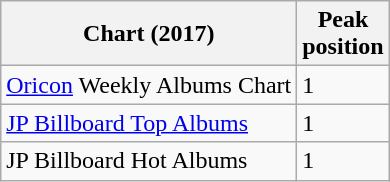<table class="wikitable sortable" border="1">
<tr>
<th>Chart (2017)</th>
<th>Peak<br>position</th>
</tr>
<tr>
<td><a href='#'>Oricon</a> Weekly Albums Chart</td>
<td>1</td>
</tr>
<tr>
<td><a href='#'>JP Billboard Top Albums</a></td>
<td>1</td>
</tr>
<tr>
<td>JP Billboard Hot Albums</td>
<td>1</td>
</tr>
</table>
